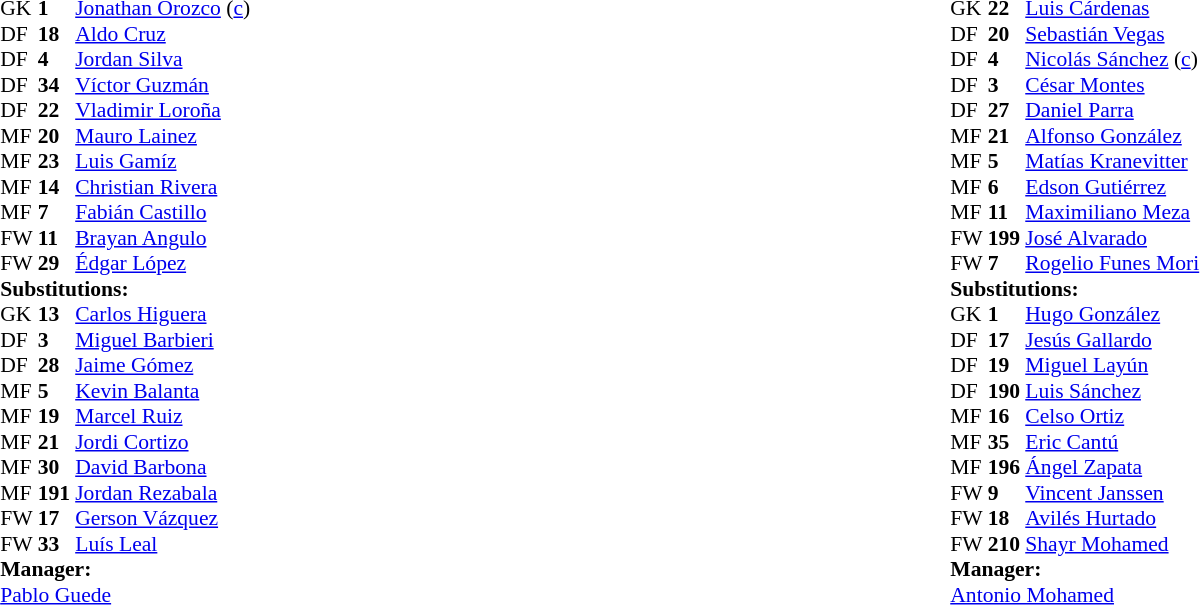<table width=100%>
<tr>
<td valign=top width=50%><br><table style="font-size:90%" cellspacing=0 cellpadding=0 align=center>
<tr>
<th width=25></th>
<th width=25></th>
</tr>
<tr>
<td>GK</td>
<td><strong>1</strong></td>
<td> <a href='#'>Jonathan Orozco</a> (<a href='#'>c</a>)</td>
</tr>
<tr>
<td>DF</td>
<td><strong>18</strong></td>
<td> <a href='#'>Aldo Cruz</a></td>
<td></td>
<td></td>
</tr>
<tr>
<td>DF</td>
<td><strong>4</strong></td>
<td> <a href='#'>Jordan Silva</a></td>
<td></td>
</tr>
<tr>
<td>DF</td>
<td><strong>34</strong></td>
<td> <a href='#'>Víctor Guzmán</a></td>
<td></td>
<td></td>
</tr>
<tr>
<td>DF</td>
<td><strong>22</strong></td>
<td> <a href='#'>Vladimir Loroña</a></td>
</tr>
<tr>
<td>MF</td>
<td><strong>20</strong></td>
<td> <a href='#'>Mauro Lainez</a></td>
</tr>
<tr>
<td>MF</td>
<td><strong>23</strong></td>
<td> <a href='#'>Luis Gamíz</a></td>
<td></td>
<td></td>
</tr>
<tr>
<td>MF</td>
<td><strong>14</strong></td>
<td> <a href='#'>Christian Rivera</a></td>
</tr>
<tr>
<td>MF</td>
<td><strong>7</strong></td>
<td> <a href='#'>Fabián Castillo</a></td>
<td></td>
<td></td>
</tr>
<tr>
<td>FW</td>
<td><strong>11</strong></td>
<td> <a href='#'>Brayan Angulo</a></td>
<td></td>
<td></td>
</tr>
<tr>
<td>FW</td>
<td><strong>29</strong></td>
<td> <a href='#'>Édgar López</a></td>
</tr>
<tr>
<td colspan=3><strong>Substitutions:</strong></td>
</tr>
<tr>
<td>GK</td>
<td><strong>13</strong></td>
<td> <a href='#'>Carlos Higuera</a></td>
</tr>
<tr>
<td>DF</td>
<td><strong>3</strong></td>
<td> <a href='#'>Miguel Barbieri</a></td>
<td></td>
<td></td>
</tr>
<tr>
<td>DF</td>
<td><strong>28</strong></td>
<td> <a href='#'>Jaime Gómez</a></td>
</tr>
<tr>
<td>MF</td>
<td><strong>5</strong></td>
<td> <a href='#'>Kevin Balanta</a></td>
</tr>
<tr>
<td>MF</td>
<td><strong>19</strong></td>
<td> <a href='#'>Marcel Ruiz</a></td>
<td></td>
<td></td>
</tr>
<tr>
<td>MF</td>
<td><strong>21</strong></td>
<td> <a href='#'>Jordi Cortizo</a></td>
<td></td>
<td></td>
</tr>
<tr>
<td>MF</td>
<td><strong>30</strong></td>
<td> <a href='#'>David Barbona</a></td>
<td></td>
<td></td>
</tr>
<tr>
<td>MF</td>
<td><strong>191</strong></td>
<td> <a href='#'>Jordan Rezabala</a></td>
</tr>
<tr>
<td>FW</td>
<td><strong>17</strong></td>
<td> <a href='#'>Gerson Vázquez</a></td>
</tr>
<tr>
<td>FW</td>
<td><strong>33</strong></td>
<td> <a href='#'>Luís Leal</a></td>
<td></td>
<td></td>
</tr>
<tr>
<td colspan=3><strong>Manager:</strong></td>
</tr>
<tr>
<td colspan=4> <a href='#'>Pablo Guede</a></td>
</tr>
</table>
</td>
<td valign=top></td>
<td valign=top width=50%><br><table style="font-size:90%" cellspacing=0 cellpadding=0 align=center>
<tr>
<th width=25></th>
<th width=25></th>
</tr>
<tr>
<td>GK</td>
<td><strong>22</strong></td>
<td> <a href='#'>Luis Cárdenas</a></td>
</tr>
<tr>
<td>DF</td>
<td><strong>20</strong></td>
<td> <a href='#'>Sebastián Vegas</a></td>
</tr>
<tr>
<td>DF</td>
<td><strong>4</strong></td>
<td> <a href='#'>Nicolás Sánchez</a> (<a href='#'>c</a>)</td>
<td></td>
</tr>
<tr>
<td>DF</td>
<td><strong>3</strong></td>
<td> <a href='#'>César Montes</a></td>
</tr>
<tr>
<td>DF</td>
<td><strong>27</strong></td>
<td> <a href='#'>Daniel Parra</a></td>
<td></td>
</tr>
<tr>
<td>MF</td>
<td><strong>21</strong></td>
<td> <a href='#'>Alfonso González</a></td>
<td></td>
<td></td>
</tr>
<tr>
<td>MF</td>
<td><strong>5</strong></td>
<td> <a href='#'>Matías Kranevitter</a></td>
</tr>
<tr>
<td>MF</td>
<td><strong>6</strong></td>
<td> <a href='#'>Edson Gutiérrez</a></td>
</tr>
<tr>
<td>MF</td>
<td><strong>11</strong></td>
<td> <a href='#'>Maximiliano Meza</a></td>
<td></td>
<td></td>
</tr>
<tr>
<td>FW</td>
<td><strong>199</strong></td>
<td> <a href='#'>José Alvarado</a></td>
<td></td>
<td></td>
</tr>
<tr>
<td>FW</td>
<td><strong>7</strong></td>
<td> <a href='#'>Rogelio Funes Mori</a></td>
<td></td>
<td></td>
</tr>
<tr>
<td colspan=3><strong>Substitutions:</strong></td>
</tr>
<tr>
<td>GK</td>
<td><strong>1</strong></td>
<td> <a href='#'>Hugo González</a></td>
</tr>
<tr>
<td>DF</td>
<td><strong>17</strong></td>
<td> <a href='#'>Jesús Gallardo</a></td>
</tr>
<tr>
<td>DF</td>
<td><strong>19</strong></td>
<td> <a href='#'>Miguel Layún</a></td>
</tr>
<tr>
<td>DF</td>
<td><strong>190</strong></td>
<td> <a href='#'>Luis Sánchez</a></td>
</tr>
<tr>
<td>MF</td>
<td><strong>16</strong></td>
<td> <a href='#'>Celso Ortiz</a></td>
<td></td>
<td></td>
</tr>
<tr>
<td>MF</td>
<td><strong>35</strong></td>
<td> <a href='#'>Eric Cantú</a></td>
<td></td>
<td></td>
</tr>
<tr>
<td>MF</td>
<td><strong>196</strong></td>
<td> <a href='#'>Ángel Zapata</a></td>
</tr>
<tr>
<td>FW</td>
<td><strong>9</strong></td>
<td> <a href='#'>Vincent Janssen</a></td>
<td></td>
<td></td>
</tr>
<tr>
<td>FW</td>
<td><strong>18</strong></td>
<td> <a href='#'>Avilés Hurtado</a></td>
</tr>
<tr>
<td>FW</td>
<td><strong>210</strong></td>
<td> <a href='#'>Shayr Mohamed</a></td>
<td></td>
<td></td>
</tr>
<tr>
<td colspan=3><strong>Manager:</strong></td>
</tr>
<tr>
<td colspan=4> <a href='#'>Antonio Mohamed</a></td>
</tr>
</table>
</td>
</tr>
</table>
